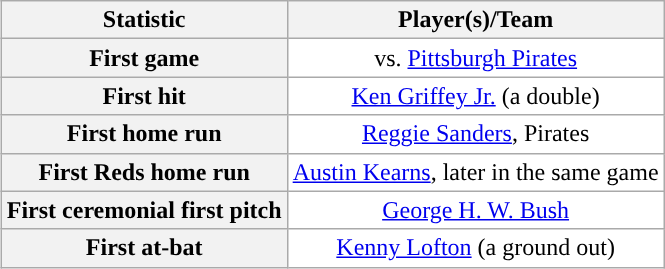<table class="wikitable" align=center style="margin-left:15px; text-align:center; background:#ffffff;">
<tr>
<th>Statistic</th>
<th>Player(s)/Team</th>
</tr>
<tr>
<th>First game</th>
<td>vs. <a href='#'>Pittsburgh Pirates</a></td>
</tr>
<tr>
<th>First hit</th>
<td><a href='#'>Ken Griffey Jr.</a> (a double)</td>
</tr>
<tr>
<th>First home run</th>
<td><a href='#'>Reggie Sanders</a>, Pirates</td>
</tr>
<tr>
<th>First Reds home run</th>
<td><a href='#'>Austin Kearns</a>, later in the same game</td>
</tr>
<tr>
<th>First ceremonial first pitch</th>
<td><a href='#'>George H. W. Bush</a></td>
</tr>
<tr>
<th>First at-bat</th>
<td><a href='#'>Kenny Lofton</a> (a ground out)</td>
</tr>
</table>
